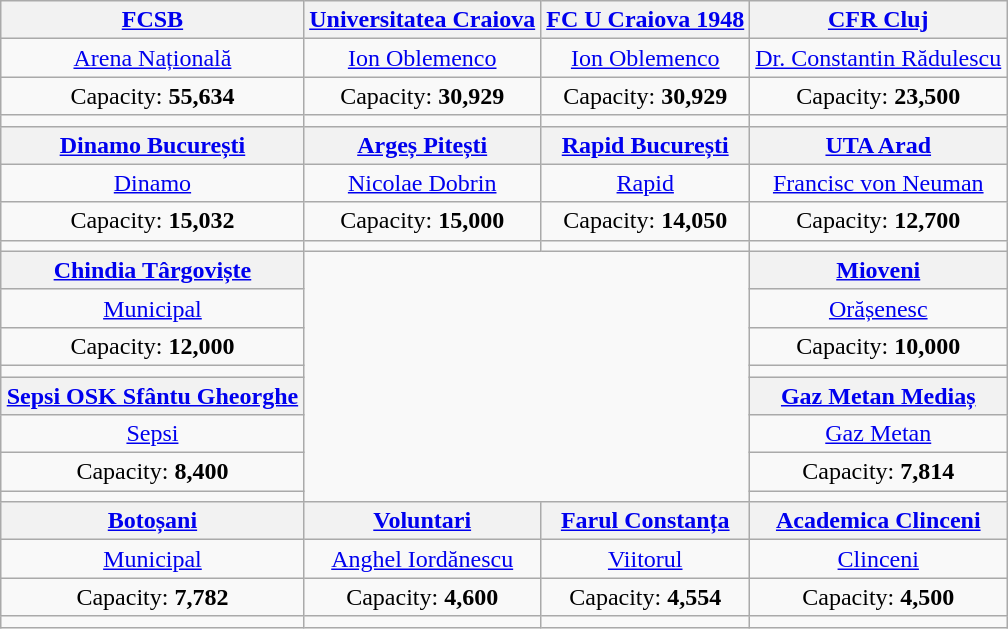<table class="wikitable" style="text-align:center; margin:0.5em auto;">
<tr>
<th><a href='#'>FCSB</a></th>
<th><a href='#'>Universitatea Craiova</a></th>
<th><a href='#'>FC U Craiova 1948</a></th>
<th><a href='#'>CFR Cluj</a></th>
</tr>
<tr>
<td><a href='#'>Arena Națională</a></td>
<td><a href='#'>Ion Oblemenco</a></td>
<td><a href='#'>Ion Oblemenco</a></td>
<td><a href='#'>Dr. Constantin Rădulescu</a></td>
</tr>
<tr>
<td>Capacity: <strong>55,634</strong></td>
<td>Capacity: <strong>30,929</strong></td>
<td>Capacity: <strong>30,929</strong></td>
<td>Capacity: <strong>23,500</strong></td>
</tr>
<tr>
<td></td>
<td></td>
<td></td>
<td></td>
</tr>
<tr>
<th><a href='#'>Dinamo București</a></th>
<th><a href='#'>Argeș Pitești</a></th>
<th><a href='#'>Rapid București</a></th>
<th><a href='#'>UTA Arad</a></th>
</tr>
<tr>
<td><a href='#'>Dinamo</a></td>
<td><a href='#'>Nicolae Dobrin</a></td>
<td><a href='#'>Rapid</a></td>
<td><a href='#'>Francisc von Neuman</a></td>
</tr>
<tr>
<td>Capacity: <strong>15,032</strong></td>
<td>Capacity: <strong>15,000</strong></td>
<td>Capacity: <strong>14,050</strong></td>
<td>Capacity: <strong>12,700</strong></td>
</tr>
<tr>
<td></td>
<td></td>
<td></td>
<td></td>
</tr>
<tr>
<th><a href='#'>Chindia Târgoviște</a></th>
<td colspan="2" rowspan="8"><br>
</td>
<th><a href='#'>Mioveni</a></th>
</tr>
<tr>
<td><a href='#'>Municipal</a></td>
<td><a href='#'>Orășenesc</a></td>
</tr>
<tr>
<td>Capacity: <strong>12,000</strong></td>
<td>Capacity: <strong>10,000</strong></td>
</tr>
<tr>
<td></td>
<td></td>
</tr>
<tr>
<th><a href='#'>Sepsi OSK Sfântu Gheorghe</a></th>
<th><a href='#'>Gaz Metan Mediaș</a></th>
</tr>
<tr>
<td><a href='#'>Sepsi</a></td>
<td><a href='#'>Gaz Metan</a></td>
</tr>
<tr>
<td>Capacity: <strong>8,400</strong></td>
<td>Capacity: <strong>7,814</strong></td>
</tr>
<tr>
<td></td>
<td></td>
</tr>
<tr>
<th><a href='#'>Botoșani</a></th>
<th><a href='#'>Voluntari</a></th>
<th><a href='#'>Farul Constanța</a></th>
<th><a href='#'>Academica Clinceni</a></th>
</tr>
<tr>
<td><a href='#'>Municipal</a></td>
<td><a href='#'>Anghel Iordănescu</a></td>
<td><a href='#'>Viitorul</a></td>
<td><a href='#'>Clinceni</a></td>
</tr>
<tr>
<td>Capacity: <strong>7,782</strong></td>
<td>Capacity: <strong>4,600</strong></td>
<td>Capacity: <strong>4,554</strong></td>
<td>Capacity: <strong>4,500</strong></td>
</tr>
<tr>
<td></td>
<td></td>
<td></td>
<td></td>
</tr>
</table>
